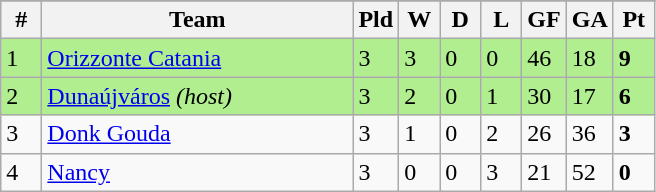<table class=wikitable>
<tr align=center>
</tr>
<tr>
<th width=20>#</th>
<th width=200>Team</th>
<th width=20>Pld</th>
<th width=20>W</th>
<th width=20>D</th>
<th width=20>L</th>
<th width=20>GF</th>
<th width=20>GA</th>
<th width=20>Pt</th>
</tr>
<tr bgcolor=B0EE90>
<td>1</td>
<td align="left"> <a href='#'>Orizzonte Catania</a></td>
<td>3</td>
<td>3</td>
<td>0</td>
<td>0</td>
<td>46</td>
<td>18</td>
<td><strong>9</strong></td>
</tr>
<tr bgcolor=B0EE90>
<td>2</td>
<td align="left"> <a href='#'>Dunaújváros</a> <em>(host)</em></td>
<td>3</td>
<td>2</td>
<td>0</td>
<td>1</td>
<td>30</td>
<td>17</td>
<td><strong>6</strong></td>
</tr>
<tr bgcolor=>
<td>3</td>
<td align="left"> <a href='#'>Donk Gouda</a></td>
<td>3</td>
<td>1</td>
<td>0</td>
<td>2</td>
<td>26</td>
<td>36</td>
<td><strong>3</strong></td>
</tr>
<tr bgcolor=>
<td>4</td>
<td align="left"> <a href='#'>Nancy</a></td>
<td>3</td>
<td>0</td>
<td>0</td>
<td>3</td>
<td>21</td>
<td>52</td>
<td><strong>0</strong></td>
</tr>
</table>
